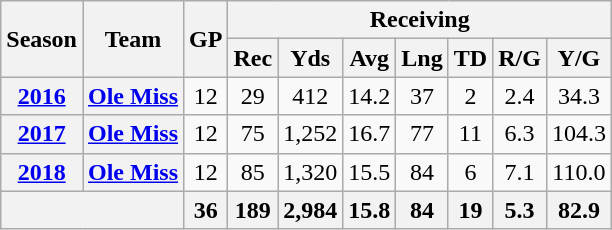<table class=wikitable style="text-align:center;">
<tr>
<th rowspan="2">Season</th>
<th rowspan="2">Team</th>
<th rowspan="2">GP</th>
<th colspan="7">Receiving</th>
</tr>
<tr>
<th>Rec</th>
<th>Yds</th>
<th>Avg</th>
<th>Lng</th>
<th>TD</th>
<th>R/G</th>
<th>Y/G</th>
</tr>
<tr>
<th><a href='#'>2016</a></th>
<th><a href='#'>Ole Miss</a></th>
<td>12</td>
<td>29</td>
<td>412</td>
<td>14.2</td>
<td>37</td>
<td>2</td>
<td>2.4</td>
<td>34.3</td>
</tr>
<tr>
<th><a href='#'>2017</a></th>
<th><a href='#'>Ole Miss</a></th>
<td>12</td>
<td>75</td>
<td>1,252</td>
<td>16.7</td>
<td>77</td>
<td>11</td>
<td>6.3</td>
<td>104.3</td>
</tr>
<tr>
<th><a href='#'>2018</a></th>
<th><a href='#'>Ole Miss</a></th>
<td>12</td>
<td>85</td>
<td>1,320</td>
<td>15.5</td>
<td>84</td>
<td>6</td>
<td>7.1</td>
<td>110.0</td>
</tr>
<tr>
<th colspan="2"></th>
<th>36</th>
<th>189</th>
<th>2,984</th>
<th>15.8</th>
<th>84</th>
<th>19</th>
<th>5.3</th>
<th>82.9</th>
</tr>
</table>
